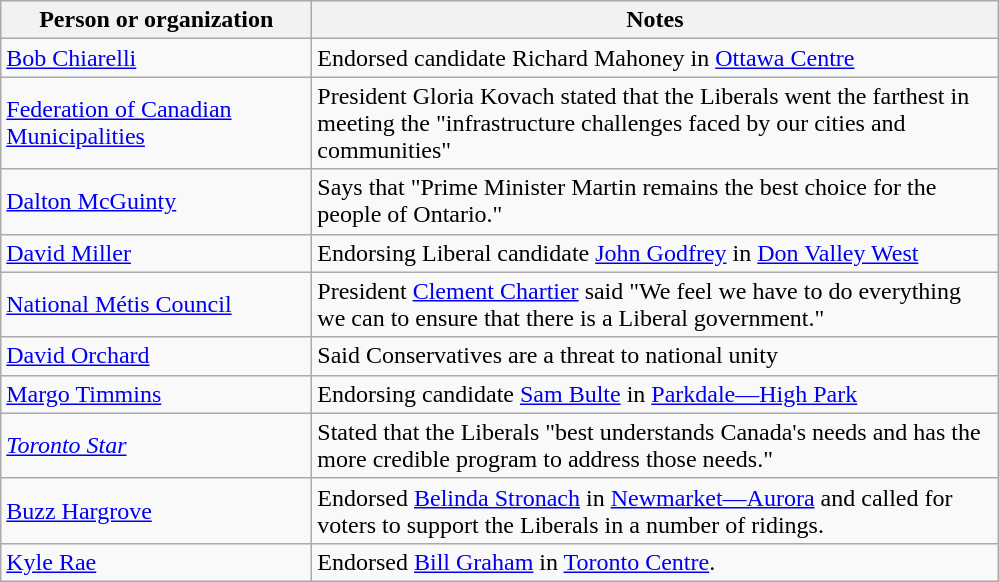<table class="wikitable">
<tr>
<th bgcolor="#DDDDFF" width="200px">Person or organization</th>
<th bgcolor="#DDDDFF" width="450px">Notes</th>
</tr>
<tr>
<td><a href='#'>Bob Chiarelli</a></td>
<td>Endorsed candidate Richard Mahoney in <a href='#'>Ottawa Centre</a></td>
</tr>
<tr>
<td><a href='#'>Federation of Canadian Municipalities</a></td>
<td>President Gloria Kovach stated that the Liberals went the farthest in meeting the "infrastructure challenges faced by our cities and communities"</td>
</tr>
<tr>
<td><a href='#'>Dalton McGuinty</a></td>
<td>Says that "Prime Minister Martin remains the best choice for the people of Ontario."</td>
</tr>
<tr>
<td><a href='#'>David Miller</a></td>
<td>Endorsing Liberal candidate <a href='#'>John Godfrey</a> in <a href='#'>Don Valley West</a></td>
</tr>
<tr>
<td><a href='#'>National Métis Council</a></td>
<td>President <a href='#'>Clement Chartier</a> said "We feel we have to do everything we can to ensure that there is a Liberal government."</td>
</tr>
<tr>
<td><a href='#'>David Orchard</a></td>
<td>Said Conservatives are a threat to national unity</td>
</tr>
<tr>
<td><a href='#'>Margo Timmins</a></td>
<td>Endorsing candidate <a href='#'>Sam Bulte</a> in <a href='#'>Parkdale—High Park</a></td>
</tr>
<tr>
<td><em><a href='#'>Toronto Star</a></em></td>
<td>Stated that the Liberals "best understands Canada's needs and has the more credible program to address those needs."</td>
</tr>
<tr>
<td><a href='#'>Buzz Hargrove</a></td>
<td>Endorsed <a href='#'>Belinda Stronach</a> in <a href='#'>Newmarket—Aurora</a> and called for voters to support the Liberals in a number of ridings.</td>
</tr>
<tr>
<td><a href='#'>Kyle Rae</a></td>
<td>Endorsed <a href='#'>Bill Graham</a> in <a href='#'>Toronto Centre</a>.</td>
</tr>
</table>
